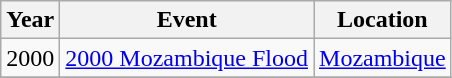<table class=wikitable style="text-align:center;">
<tr>
<th>Year</th>
<th>Event</th>
<th>Location</th>
</tr>
<tr>
<td>2000</td>
<td><a href='#'>2000 Mozambique Flood</a></td>
<td><a href='#'>Mozambique</a></td>
</tr>
<tr>
</tr>
</table>
